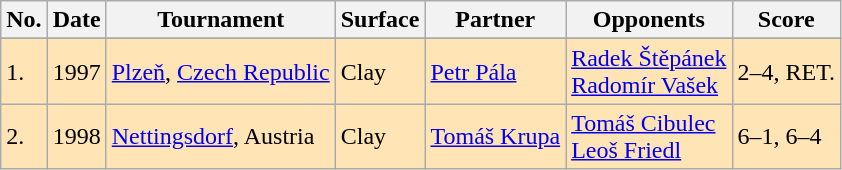<table class="sortable wikitable">
<tr>
<th>No.</th>
<th>Date</th>
<th>Tournament</th>
<th>Surface</th>
<th>Partner</th>
<th>Opponents</th>
<th>Score</th>
</tr>
<tr>
</tr>
<tr bgcolor="moccasin">
<td>1.</td>
<td>1997</td>
<td><a href='#'>Plzeň</a>, <a href='#'>Czech Republic</a></td>
<td>Clay</td>
<td> <a href='#'>Petr Pála</a></td>
<td> <a href='#'>Radek Štěpánek</a> <br>  <a href='#'>Radomír Vašek</a></td>
<td>2–4, RET.</td>
</tr>
<tr bgcolor="moccasin">
<td>2.</td>
<td>1998</td>
<td><a href='#'>Nettingsdorf</a>, Austria</td>
<td>Clay</td>
<td> <a href='#'>Tomáš Krupa</a></td>
<td> <a href='#'>Tomáš Cibulec</a> <br>  <a href='#'>Leoš Friedl</a></td>
<td>6–1, 6–4</td>
</tr>
</table>
